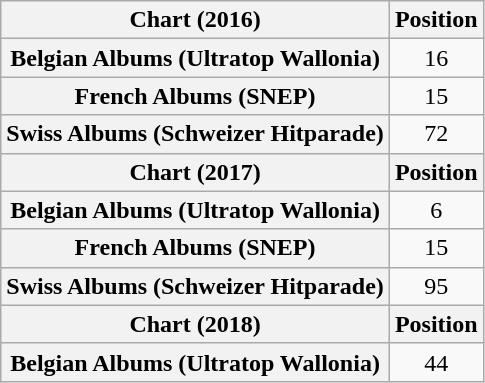<table class="wikitable plainrowheaders" style="text-align:center;">
<tr>
<th scope="col">Chart (2016)</th>
<th scope="col">Position</th>
</tr>
<tr>
<th scope="row">Belgian Albums (Ultratop Wallonia)</th>
<td>16</td>
</tr>
<tr>
<th scope="row">French Albums (SNEP)</th>
<td>15</td>
</tr>
<tr>
<th scope="row">Swiss Albums (Schweizer Hitparade)</th>
<td>72</td>
</tr>
<tr>
<th scope="col">Chart (2017)</th>
<th scope="col">Position</th>
</tr>
<tr>
<th scope="row">Belgian Albums (Ultratop Wallonia)</th>
<td>6</td>
</tr>
<tr>
<th scope="row">French Albums (SNEP)</th>
<td>15</td>
</tr>
<tr>
<th scope="row">Swiss Albums (Schweizer Hitparade)</th>
<td>95</td>
</tr>
<tr>
<th scope="col">Chart (2018)</th>
<th scope="col">Position</th>
</tr>
<tr>
<th scope="row">Belgian Albums (Ultratop Wallonia)</th>
<td>44</td>
</tr>
</table>
